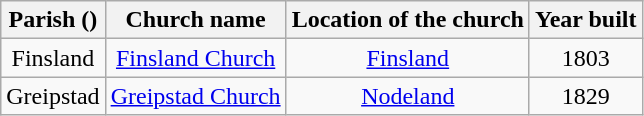<table class="wikitable" style="text-align:center">
<tr>
<th>Parish ()</th>
<th>Church name</th>
<th>Location of the church</th>
<th>Year built</th>
</tr>
<tr>
<td rowspan="1">Finsland</td>
<td><a href='#'>Finsland Church</a></td>
<td><a href='#'>Finsland</a></td>
<td>1803</td>
</tr>
<tr>
<td rowspan="1">Greipstad</td>
<td><a href='#'>Greipstad Church</a></td>
<td><a href='#'>Nodeland</a></td>
<td>1829</td>
</tr>
</table>
